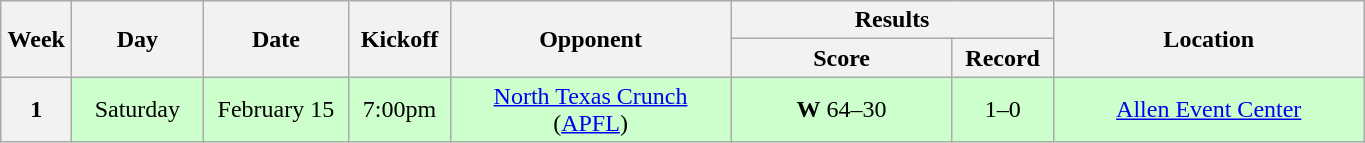<table class="wikitable">
<tr>
<th rowspan="2" width="40">Week</th>
<th rowspan="2" width="80">Day</th>
<th rowspan="2" width="90">Date</th>
<th rowspan="2" width="60">Kickoff</th>
<th rowspan="2" width="180">Opponent</th>
<th colspan="2" width="200">Results</th>
<th rowspan="2" width="200">Location</th>
</tr>
<tr>
<th width="140">Score</th>
<th width="60">Record</th>
</tr>
<tr align="center" bgcolor="#CCFFCC">
<th>1</th>
<td>Saturday</td>
<td>February 15</td>
<td>7:00pm</td>
<td><a href='#'>North Texas Crunch</a> (<a href='#'>APFL</a>)</td>
<td><strong>W</strong> 64–30</td>
<td>1–0</td>
<td><a href='#'>Allen Event Center</a></td>
</tr>
</table>
